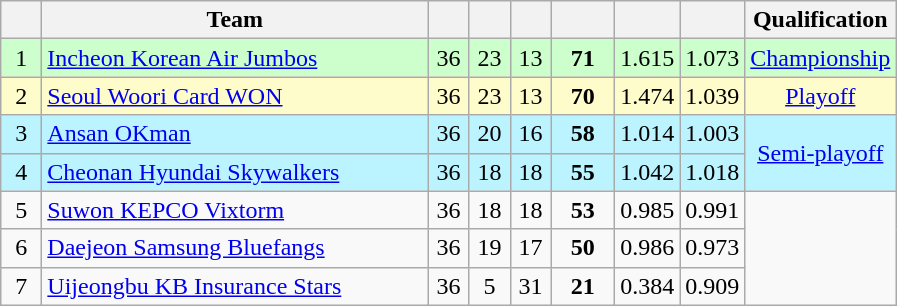<table class="wikitable" style="text-align:center;">
<tr>
<th width=20></th>
<th width=250>Team</th>
<th width=20></th>
<th width=20></th>
<th width=20></th>
<th width=35></th>
<th width=35></th>
<th width=35></th>
<th width=50>Qualification</th>
</tr>
<tr bgcolor=#ccffcc>
<td>1</td>
<td align=left><a href='#'>Incheon Korean Air Jumbos</a></td>
<td>36</td>
<td>23</td>
<td>13</td>
<td><strong>71</strong></td>
<td>1.615</td>
<td>1.073</td>
<td><a href='#'>Championship</a></td>
</tr>
<tr bgcolor=#fffccc>
<td>2</td>
<td align=left><a href='#'>Seoul Woori Card WON</a></td>
<td>36</td>
<td>23</td>
<td>13</td>
<td><strong>70</strong></td>
<td>1.474</td>
<td>1.039</td>
<td><a href='#'>Playoff</a></td>
</tr>
<tr bgcolor=#bbf3ff>
<td>3</td>
<td align=left><a href='#'>Ansan OKman</a></td>
<td>36</td>
<td>20</td>
<td>16</td>
<td><strong>58</strong></td>
<td>1.014</td>
<td>1.003</td>
<td rowspan="2"><a href='#'>Semi-playoff</a></td>
</tr>
<tr bgcolor=#bbf3ff>
<td>4</td>
<td align=left><a href='#'>Cheonan Hyundai Skywalkers</a></td>
<td>36</td>
<td>18</td>
<td>18</td>
<td><strong>55</strong></td>
<td>1.042</td>
<td>1.018</td>
</tr>
<tr>
<td>5</td>
<td align=left><a href='#'>Suwon KEPCO Vixtorm</a></td>
<td>36</td>
<td>18</td>
<td>18</td>
<td><strong>53</strong></td>
<td>0.985</td>
<td>0.991</td>
</tr>
<tr>
<td>6</td>
<td align=left><a href='#'>Daejeon Samsung Bluefangs</a></td>
<td>36</td>
<td>19</td>
<td>17</td>
<td><strong>50</strong></td>
<td>0.986</td>
<td>0.973</td>
</tr>
<tr>
<td>7</td>
<td align=left><a href='#'>Uijeongbu KB Insurance Stars</a></td>
<td>36</td>
<td>5</td>
<td>31</td>
<td><strong>21</strong></td>
<td>0.384</td>
<td>0.909</td>
</tr>
</table>
